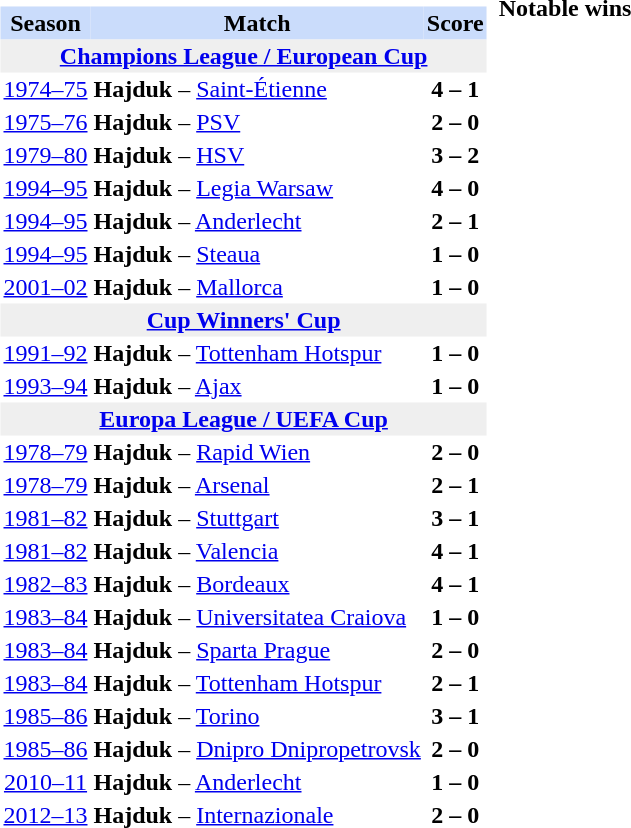<table>
<tr>
<td valign="top" width=33%><br><strong>Notable wins</strong><table class="toccolours" border="0" cellpadding="2" cellspacing="0" align="left" style="margin:0.5em;">
<tr bgcolor=#CADCFB>
<th>Season</th>
<th>Match</th>
<th>Score</th>
</tr>
<tr>
<th colspan="4" bgcolor=#EFEFEF><a href='#'>Champions League / European Cup</a></th>
</tr>
<tr>
<td align="center"><a href='#'>1974–75</a></td>
<td align="left"><strong>Hajduk</strong> –  <a href='#'>Saint-Étienne</a></td>
<td align="center"><strong>4 – 1</strong></td>
</tr>
<tr>
<td align="center"><a href='#'>1975–76</a></td>
<td align="left"><strong>Hajduk</strong> –  <a href='#'>PSV</a></td>
<td align="center"><strong>2 – 0</strong></td>
</tr>
<tr>
<td align="center"><a href='#'>1979–80</a></td>
<td align="left"><strong>Hajduk</strong> –  <a href='#'>HSV</a></td>
<td align="center"><strong>3 – 2</strong></td>
</tr>
<tr>
<td align="center"><a href='#'>1994–95</a></td>
<td align="left"><strong>Hajduk</strong> –  <a href='#'>Legia Warsaw</a></td>
<td align="center"><strong>4 – 0</strong></td>
</tr>
<tr>
<td align="center"><a href='#'>1994–95</a></td>
<td align="left"><strong>Hajduk</strong> –  <a href='#'>Anderlecht</a></td>
<td align="center"><strong>2 – 1</strong></td>
</tr>
<tr>
<td align="center"><a href='#'>1994–95</a></td>
<td align="left"><strong>Hajduk</strong> –  <a href='#'>Steaua</a></td>
<td align="center"><strong>1 – 0</strong></td>
</tr>
<tr>
<td align="center"><a href='#'>2001–02</a></td>
<td align="left"><strong>Hajduk</strong> –  <a href='#'>Mallorca</a></td>
<td align="center"><strong>1 – 0</strong></td>
</tr>
<tr>
</tr>
<tr>
<th colspan="4" bgcolor=#EFEFEF><a href='#'>Cup Winners' Cup</a></th>
</tr>
<tr>
<td align="center"><a href='#'>1991–92</a></td>
<td align="left"><strong>Hajduk</strong> –  <a href='#'>Tottenham Hotspur</a></td>
<td align="center"><strong>1 – 0</strong></td>
</tr>
<tr>
<td align="center"><a href='#'>1993–94</a></td>
<td align="left"><strong>Hajduk</strong> –  <a href='#'>Ajax</a></td>
<td align="center"><strong>1 – 0</strong></td>
</tr>
<tr>
<th colspan="4" bgcolor=#EFEFEF><a href='#'>Europa League / UEFA Cup</a></th>
</tr>
<tr>
<td align="center"><a href='#'>1978–79</a></td>
<td align="left"><strong>Hajduk</strong> –  <a href='#'>Rapid Wien</a></td>
<td align="center"><strong>2 – 0</strong></td>
</tr>
<tr>
<td align="center"><a href='#'>1978–79</a></td>
<td align="left"><strong>Hajduk</strong> –  <a href='#'>Arsenal</a></td>
<td align="center"><strong>2 – 1</strong></td>
</tr>
<tr>
<td align="center"><a href='#'>1981–82</a></td>
<td align="left"><strong>Hajduk</strong> –  <a href='#'>Stuttgart</a></td>
<td align="center"><strong>3 – 1</strong></td>
</tr>
<tr>
<td align="center"><a href='#'>1981–82</a></td>
<td align="left"><strong>Hajduk</strong> –  <a href='#'>Valencia</a></td>
<td align="center"><strong>4 – 1</strong></td>
</tr>
<tr>
<td align="center"><a href='#'>1982–83</a></td>
<td align="left"><strong>Hajduk</strong> –  <a href='#'>Bordeaux</a></td>
<td align="center"><strong>4 – 1</strong></td>
</tr>
<tr>
<td align="center"><a href='#'>1983–84</a></td>
<td align="left"><strong>Hajduk</strong> –  <a href='#'>Universitatea Craiova</a></td>
<td align="center"><strong>1 – 0</strong></td>
</tr>
<tr>
<td align="center"><a href='#'>1983–84</a></td>
<td align="left"><strong>Hajduk</strong> –  <a href='#'>Sparta Prague</a></td>
<td align="center"><strong>2 – 0</strong></td>
</tr>
<tr>
<td align="center"><a href='#'>1983–84</a></td>
<td align="left"><strong>Hajduk</strong> –  <a href='#'>Tottenham Hotspur</a></td>
<td align="center"><strong>2 – 1</strong></td>
</tr>
<tr>
<td align="center"><a href='#'>1985–86</a></td>
<td align="left"><strong>Hajduk</strong> –  <a href='#'>Torino</a></td>
<td align="center"><strong>3 – 1</strong></td>
</tr>
<tr>
<td align="center"><a href='#'>1985–86</a></td>
<td align="left"><strong>Hajduk</strong> –  <a href='#'>Dnipro Dnipropetrovsk</a></td>
<td align="center"><strong>2 – 0</strong></td>
</tr>
<tr>
<td align="center"><a href='#'>2010–11</a></td>
<td align="left"><strong>Hajduk</strong> –  <a href='#'>Anderlecht</a></td>
<td align="center"><strong>1 – 0</strong></td>
</tr>
<tr>
<td align="center"><a href='#'>2012–13</a></td>
<td align="left"><strong>Hajduk</strong> –  <a href='#'>Internazionale</a></td>
<td align="center"><strong>2 – 0</strong></td>
</tr>
<tr>
</tr>
</table>
</td>
</tr>
</table>
